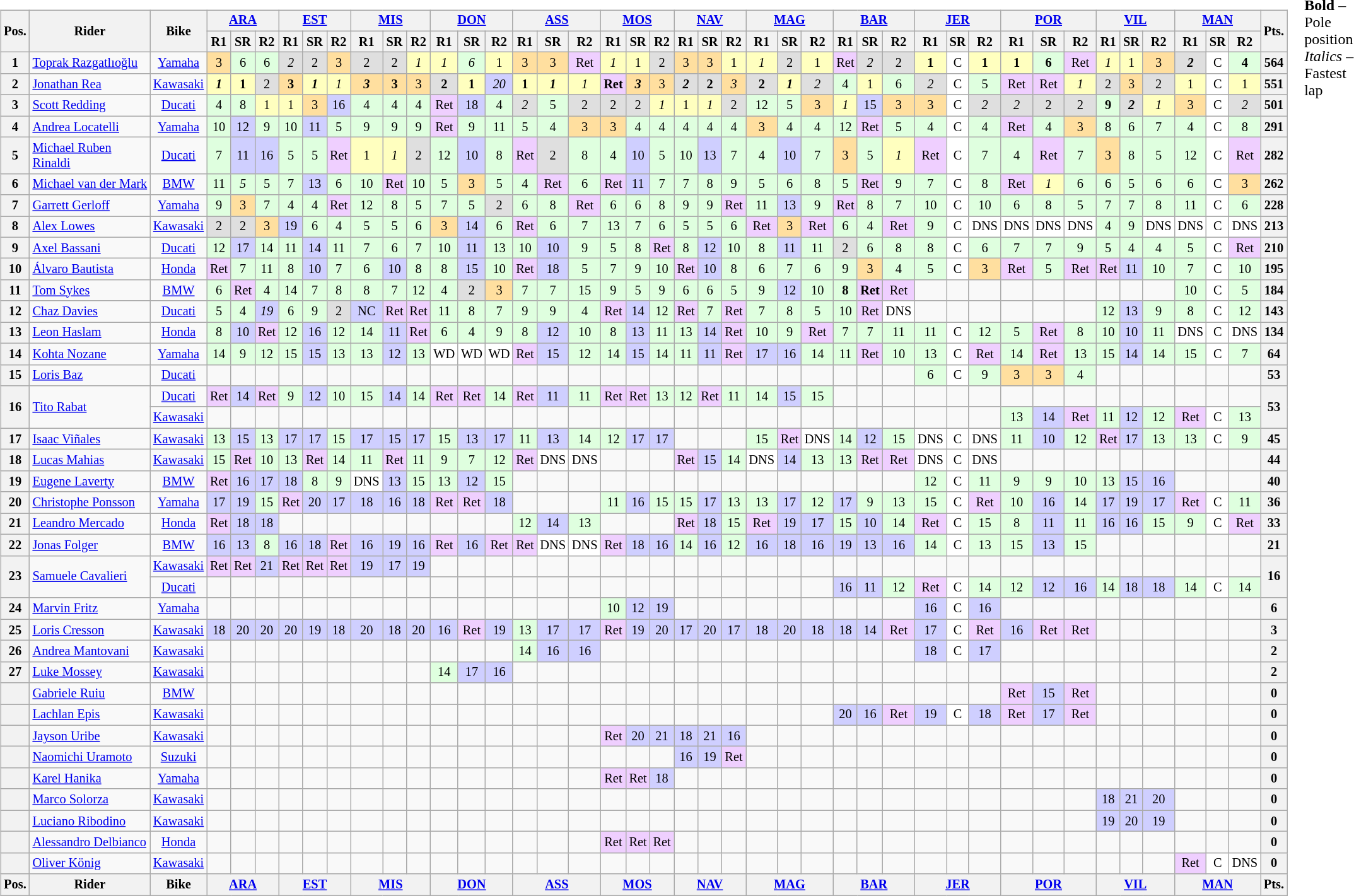<table>
<tr>
<td><br><table class="wikitable" style="font-size:85%; text-align:center;">
<tr>
<th rowspan=2>Pos.</th>
<th rowspan=2>Rider</th>
<th rowspan=2>Bike</th>
<th colspan=3><a href='#'>ARA</a><br></th>
<th colspan=3><a href='#'>EST</a><br></th>
<th colspan=3><a href='#'>MIS</a><br></th>
<th colspan=3><a href='#'>DON</a><br></th>
<th colspan=3><a href='#'>ASS</a><br></th>
<th colspan=3><a href='#'>MOS</a><br></th>
<th colspan=3><a href='#'>NAV</a><br></th>
<th colspan=3><a href='#'>MAG</a><br></th>
<th colspan=3><a href='#'>BAR</a><br></th>
<th colspan=3><a href='#'>JER</a><br></th>
<th colspan=3><a href='#'>POR</a><br></th>
<th colspan=3><a href='#'>VIL</a><br></th>
<th colspan=3><a href='#'>MAN</a><br></th>
<th rowspan=2>Pts.</th>
</tr>
<tr>
<th>R1</th>
<th>SR</th>
<th>R2</th>
<th>R1</th>
<th>SR</th>
<th>R2</th>
<th>R1</th>
<th>SR</th>
<th>R2</th>
<th>R1</th>
<th>SR</th>
<th>R2</th>
<th>R1</th>
<th>SR</th>
<th>R2</th>
<th>R1</th>
<th>SR</th>
<th>R2</th>
<th>R1</th>
<th>SR</th>
<th>R2</th>
<th>R1</th>
<th>SR</th>
<th>R2</th>
<th>R1</th>
<th>SR</th>
<th>R2</th>
<th>R1</th>
<th>SR</th>
<th>R2</th>
<th>R1</th>
<th>SR</th>
<th>R2</th>
<th>R1</th>
<th>SR</th>
<th>R2</th>
<th>R1</th>
<th>SR</th>
<th>R2</th>
</tr>
<tr>
<th>1</th>
<td align=left> <a href='#'>Toprak Razgatlıoğlu</a></td>
<td><a href='#'>Yamaha</a></td>
<td style="background:#ffdf9f;">3</td>
<td style="background:#dfffdf;">6</td>
<td style="background:#dfffdf;">6</td>
<td style="background:#dfdfdf;"><em>2</em></td>
<td style="background:#dfdfdf;">2</td>
<td style="background:#ffdf9f;">3</td>
<td style="background:#dfdfdf;">2</td>
<td style="background:#dfdfdf;">2</td>
<td style="background:#ffffbf;"><em>1</em></td>
<td style="background:#ffffbf;"><em>1</em></td>
<td style="background:#dfffdf;"><em>6</em></td>
<td style="background:#ffffbf;">1</td>
<td style="background:#ffdf9f;">3</td>
<td style="background:#ffdf9f;">3</td>
<td style="background:#efcfff;">Ret</td>
<td style="background:#ffffbf;"><em>1</em></td>
<td style="background:#ffffbf;">1</td>
<td style="background:#dfdfdf;">2</td>
<td style="background:#ffdf9f;">3</td>
<td style="background:#ffdf9f;">3</td>
<td style="background:#ffffbf;">1</td>
<td style="background:#ffffbf;"><em>1</em></td>
<td style="background:#dfdfdf;">2</td>
<td style="background:#ffffbf;">1</td>
<td style="background:#efcfff;">Ret</td>
<td style="background:#dfdfdf;"><em>2</em></td>
<td style="background:#dfdfdf;">2</td>
<td style="background:#ffffbf;"><strong>1</strong></td>
<td style="background:#ffffff;">C</td>
<td style="background:#ffffbf;"><strong>1</strong></td>
<td style="background:#ffffbf;"><strong>1</strong></td>
<td style="background:#dfffdf;"><strong>6</strong></td>
<td style="background:#efcfff;">Ret</td>
<td style="background:#ffffbf;"><em>1</em></td>
<td style="background:#ffffbf;">1</td>
<td style="background:#ffdf9f;">3</td>
<td style="background:#dfdfdf;"><strong><em>2</em></strong></td>
<td style="background:#ffffff;">C</td>
<td style="background:#dfffdf;"><strong>4</strong></td>
<th>564</th>
</tr>
<tr>
<th>2</th>
<td align=left> <a href='#'>Jonathan Rea</a></td>
<td><a href='#'>Kawasaki</a></td>
<td style="background:#ffffbf;"><strong><em>1</em></strong></td>
<td style="background:#ffffbf;"><strong>1</strong></td>
<td style="background:#dfdfdf;">2</td>
<td style="background:#ffdf9f;"><strong>3</strong></td>
<td style="background:#ffffbf;"><strong><em>1</em></strong></td>
<td style="background:#ffffbf;"><em>1</em></td>
<td style="background:#ffdf9f;"><strong><em>3</em></strong></td>
<td style="background:#ffdf9f;"><strong>3</strong></td>
<td style="background:#ffdf9f;">3</td>
<td style="background:#dfdfdf;"><strong>2</strong></td>
<td style="background:#ffffbf;"><strong>1</strong></td>
<td style="background:#cfcfff;"><em>20</em></td>
<td style="background:#ffffbf;"><strong>1</strong></td>
<td style="background:#ffffbf;"><strong><em>1</em></strong></td>
<td style="background:#ffffbf;"><em>1</em></td>
<td style="background:#efcfff;"><strong>Ret</strong></td>
<td style="background:#ffdf9f;"><strong><em>3</em></strong></td>
<td style="background:#ffdf9f;">3</td>
<td style="background:#dfdfdf;"><strong><em>2</em></strong></td>
<td style="background:#dfdfdf;"><strong>2</strong></td>
<td style="background:#ffdf9f;"><em>3</em></td>
<td style="background:#dfdfdf;"><strong>2</strong></td>
<td style="background:#ffffbf;"><strong><em>1</em></strong></td>
<td style="background:#dfdfdf;"><em>2</em></td>
<td style="background:#dfffdf;">4</td>
<td style="background:#ffffbf;">1</td>
<td style="background:#dfffdf;">6</td>
<td style="background:#dfdfdf;"><em>2</em></td>
<td style="background:#ffffff;">C</td>
<td style="background:#dfffdf;">5</td>
<td style="background:#efcfff;">Ret</td>
<td style="background:#efcfff;">Ret</td>
<td style="background:#ffffbf;"><em>1</em></td>
<td style="background:#dfdfdf;">2</td>
<td style="background:#ffdf9f;">3</td>
<td style="background:#dfdfdf;">2</td>
<td style="background:#ffffbf;">1</td>
<td style="background:#ffffff;">C</td>
<td style="background:#ffffbf;">1</td>
<th>551</th>
</tr>
<tr>
<th>3</th>
<td align=left> <a href='#'>Scott Redding</a></td>
<td><a href='#'>Ducati</a></td>
<td style="background:#dfffdf;">4</td>
<td style="background:#dfffdf;">8</td>
<td style="background:#ffffbf;">1</td>
<td style="background:#ffffbf;">1</td>
<td style="background:#ffdf9f;">3</td>
<td style="background:#cfcfff;">16</td>
<td style="background:#dfffdf;">4</td>
<td style="background:#dfffdf;">4</td>
<td style="background:#dfffdf;">4</td>
<td style="background:#efcfff;">Ret</td>
<td style="background:#cfcfff;">18</td>
<td style="background:#dfffdf;">4</td>
<td style="background:#dfdfdf;"><em>2</em></td>
<td style="background:#dfffdf;">5</td>
<td style="background:#dfdfdf;">2</td>
<td style="background:#dfdfdf;">2</td>
<td style="background:#dfdfdf;">2</td>
<td style="background:#ffffbf;"><em>1</em></td>
<td style="background:#ffffbf;">1</td>
<td style="background:#ffffbf;"><em>1</em></td>
<td style="background:#dfdfdf;">2</td>
<td style="background:#dfffdf;">12</td>
<td style="background:#dfffdf;">5</td>
<td style="background:#ffdf9f;">3</td>
<td style="background:#ffffbf;"><em>1</em></td>
<td style="background:#cfcfff;">15</td>
<td style="background:#ffdf9f;">3</td>
<td style="background:#ffdf9f;">3</td>
<td style="background:#ffffff;">C</td>
<td style="background:#dfdfdf;"><em>2</em></td>
<td style="background:#dfdfdf;"><em>2</em></td>
<td style="background:#dfdfdf;">2</td>
<td style="background:#dfdfdf;">2</td>
<td style="background:#dfffdf;"><strong>9</strong></td>
<td style="background:#dfdfdf;"><strong><em>2</em></strong></td>
<td style="background:#ffffbf;"><em>1</em></td>
<td style="background:#ffdf9f;">3</td>
<td style="background:#ffffff;">C</td>
<td style="background:#dfdfdf;"><em>2</em></td>
<th>501</th>
</tr>
<tr>
<th>4</th>
<td align=left> <a href='#'>Andrea Locatelli</a></td>
<td><a href='#'>Yamaha</a></td>
<td style="background:#dfffdf;">10</td>
<td style="background:#cfcfff;">12</td>
<td style="background:#dfffdf;">9</td>
<td style="background:#dfffdf;">10</td>
<td style="background:#cfcfff;">11</td>
<td style="background:#dfffdf;">5</td>
<td style="background:#dfffdf;">9</td>
<td style="background:#dfffdf;">9</td>
<td style="background:#dfffdf;">9</td>
<td style="background:#efcfff;">Ret</td>
<td style="background:#dfffdf;">9</td>
<td style="background:#dfffdf;">11</td>
<td style="background:#dfffdf;">5</td>
<td style="background:#dfffdf;">4</td>
<td style="background:#ffdf9f;">3</td>
<td style="background:#ffdf9f;">3</td>
<td style="background:#dfffdf;">4</td>
<td style="background:#dfffdf;">4</td>
<td style="background:#dfffdf;">4</td>
<td style="background:#dfffdf;">4</td>
<td style="background:#dfffdf;">4</td>
<td style="background:#ffdf9f;">3</td>
<td style="background:#dfffdf;">4</td>
<td style="background:#dfffdf;">4</td>
<td style="background:#dfffdf;">12</td>
<td style="background:#efcfff;">Ret</td>
<td style="background:#dfffdf;">5</td>
<td style="background:#dfffdf;">4</td>
<td style="background:#ffffff;">C</td>
<td style="background:#dfffdf;">4</td>
<td style="background:#efcfff;">Ret</td>
<td style="background:#dfffdf;">4</td>
<td style="background:#ffdf9f;">3</td>
<td style="background:#dfffdf;">8</td>
<td style="background:#dfffdf;">6</td>
<td style="background:#dfffdf;">7</td>
<td style="background:#dfffdf;">4</td>
<td style="background:#ffffff;">C</td>
<td style="background:#dfffdf;">8</td>
<th>291</th>
</tr>
<tr>
<th>5</th>
<td align=left> <a href='#'>Michael Ruben Rinaldi</a></td>
<td><a href='#'>Ducati</a></td>
<td style="background:#dfffdf;">7</td>
<td style="background:#cfcfff;">11</td>
<td style="background:#cfcfff;">16</td>
<td style="background:#dfffdf;">5</td>
<td style="background:#dfffdf;">5</td>
<td style="background:#efcfff;">Ret</td>
<td style="background:#ffffbf;">1</td>
<td style="background:#ffffbf;"><em>1</em></td>
<td style="background:#dfdfdf;">2</td>
<td style="background:#dfffdf;">12</td>
<td style="background:#cfcfff;">10</td>
<td style="background:#dfffdf;">8</td>
<td style="background:#efcfff;">Ret</td>
<td style="background:#dfdfdf;">2</td>
<td style="background:#dfffdf;">8</td>
<td style="background:#dfffdf;">4</td>
<td style="background:#cfcfff;">10</td>
<td style="background:#dfffdf;">5</td>
<td style="background:#dfffdf;">10</td>
<td style="background:#cfcfff;">13</td>
<td style="background:#dfffdf;">7</td>
<td style="background:#dfffdf;">4</td>
<td style="background:#cfcfff;">10</td>
<td style="background:#dfffdf;">7</td>
<td style="background:#ffdf9f;">3</td>
<td style="background:#dfffdf;">5</td>
<td style="background:#ffffbf;"><em>1</em></td>
<td style="background:#efcfff;">Ret</td>
<td style="background:#ffffff;">C</td>
<td style="background:#dfffdf;">7</td>
<td style="background:#dfffdf;">4</td>
<td style="background:#efcfff;">Ret</td>
<td style="background:#dfffdf;">7</td>
<td style="background:#ffdf9f;">3</td>
<td style="background:#dfffdf;">8</td>
<td style="background:#dfffdf;">5</td>
<td style="background:#dfffdf;">12</td>
<td style="background:#ffffff;">C</td>
<td style="background:#efcfff;">Ret</td>
<th>282</th>
</tr>
<tr>
<th>6</th>
<td align=left nowrap> <a href='#'>Michael van der Mark</a></td>
<td><a href='#'>BMW</a></td>
<td style="background:#dfffdf;">11</td>
<td style="background:#dfffdf;"><em>5</em></td>
<td style="background:#dfffdf;">5</td>
<td style="background:#dfffdf;">7</td>
<td style="background:#cfcfff;">13</td>
<td style="background:#dfffdf;">6</td>
<td style="background:#dfffdf;">10</td>
<td style="background:#efcfff;">Ret</td>
<td style="background:#dfffdf;">10</td>
<td style="background:#dfffdf;">5</td>
<td style="background:#ffdf9f;">3</td>
<td style="background:#dfffdf;">5</td>
<td style="background:#dfffdf;">4</td>
<td style="background:#efcfff;">Ret</td>
<td style="background:#dfffdf;">6</td>
<td style="background:#efcfff;">Ret</td>
<td style="background:#cfcfff;">11</td>
<td style="background:#dfffdf;">7</td>
<td style="background:#dfffdf;">7</td>
<td style="background:#dfffdf;">8</td>
<td style="background:#dfffdf;">9</td>
<td style="background:#dfffdf;">5</td>
<td style="background:#dfffdf;">6</td>
<td style="background:#dfffdf;">8</td>
<td style="background:#dfffdf;">5</td>
<td style="background:#efcfff;">Ret</td>
<td style="background:#dfffdf;">9</td>
<td style="background:#dfffdf;">7</td>
<td style="background:#ffffff;">C</td>
<td style="background:#dfffdf;">8</td>
<td style="background:#efcfff;">Ret</td>
<td style="background:#ffffbf;"><em>1</em></td>
<td style="background:#dfffdf;">6</td>
<td style="background:#dfffdf;">6</td>
<td style="background:#dfffdf;">5</td>
<td style="background:#dfffdf;">6</td>
<td style="background:#dfffdf;">6</td>
<td style="background:#ffffff;">C</td>
<td style="background:#ffdf9f;">3</td>
<th>262</th>
</tr>
<tr>
<th>7</th>
<td align=left> <a href='#'>Garrett Gerloff</a></td>
<td><a href='#'>Yamaha</a></td>
<td style="background:#dfffdf;">9</td>
<td style="background:#ffdf9f;">3</td>
<td style="background:#dfffdf;">7</td>
<td style="background:#dfffdf;">4</td>
<td style="background:#dfffdf;">4</td>
<td style="background:#efcfff;">Ret</td>
<td style="background:#dfffdf;">12</td>
<td style="background:#dfffdf;">8</td>
<td style="background:#dfffdf;">5</td>
<td style="background:#dfffdf;">7</td>
<td style="background:#dfffdf;">5</td>
<td style="background:#dfdfdf;">2</td>
<td style="background:#dfffdf;">6</td>
<td style="background:#dfffdf;">8</td>
<td style="background:#efcfff;">Ret</td>
<td style="background:#dfffdf;">6</td>
<td style="background:#dfffdf;">6</td>
<td style="background:#dfffdf;">8</td>
<td style="background:#dfffdf;">9</td>
<td style="background:#dfffdf;">9</td>
<td style="background:#efcfff;">Ret</td>
<td style="background:#dfffdf;">11</td>
<td style="background:#cfcfff;">13</td>
<td style="background:#dfffdf;">9</td>
<td style="background:#efcfff;">Ret</td>
<td style="background:#dfffdf;">8</td>
<td style="background:#dfffdf;">7</td>
<td style="background:#dfffdf;">10</td>
<td style="background:#ffffff;">C</td>
<td style="background:#dfffdf;">10</td>
<td style="background:#dfffdf;">6</td>
<td style="background:#dfffdf;">8</td>
<td style="background:#dfffdf;">5</td>
<td style="background:#dfffdf;">7</td>
<td style="background:#dfffdf;">7</td>
<td style="background:#dfffdf;">8</td>
<td style="background:#dfffdf;">11</td>
<td style="background:#ffffff;">C</td>
<td style="background:#dfffdf;">6</td>
<th>228</th>
</tr>
<tr>
<th>8</th>
<td align=left> <a href='#'>Alex Lowes</a></td>
<td><a href='#'>Kawasaki</a></td>
<td style="background:#dfdfdf;">2</td>
<td style="background:#dfdfdf;">2</td>
<td style="background:#ffdf9f;">3</td>
<td style="background:#cfcfff;">19</td>
<td style="background:#dfffdf;">6</td>
<td style="background:#dfffdf;">4</td>
<td style="background:#dfffdf;">5</td>
<td style="background:#dfffdf;">5</td>
<td style="background:#dfffdf;">6</td>
<td style="background:#ffdf9f;">3</td>
<td style="background:#cfcfff;">14</td>
<td style="background:#dfffdf;">6</td>
<td style="background:#efcfff;">Ret</td>
<td style="background:#dfffdf;">6</td>
<td style="background:#dfffdf;">7</td>
<td style="background:#dfffdf;">13</td>
<td style="background:#dfffdf;">7</td>
<td style="background:#dfffdf;">6</td>
<td style="background:#dfffdf;">5</td>
<td style="background:#dfffdf;">5</td>
<td style="background:#dfffdf;">6</td>
<td style="background:#efcfff;">Ret</td>
<td style="background:#ffdf9f;">3</td>
<td style="background:#efcfff;">Ret</td>
<td style="background:#dfffdf;">6</td>
<td style="background:#dfffdf;">4</td>
<td style="background:#efcfff;">Ret</td>
<td style="background:#dfffdf;">9</td>
<td style="background:#ffffff;">C</td>
<td style="background:#ffffff;">DNS</td>
<td style="background:#ffffff;">DNS</td>
<td style="background:#ffffff;">DNS</td>
<td style="background:#ffffff;">DNS</td>
<td style="background:#dfffdf;">4</td>
<td style="background:#dfffdf;">9</td>
<td style="background:#ffffff;">DNS</td>
<td style="background:#ffffff;">DNS</td>
<td style="background:#ffffff;">C</td>
<td style="background:#ffffff;">DNS</td>
<th>213</th>
</tr>
<tr>
<th>9</th>
<td align=left> <a href='#'>Axel Bassani</a></td>
<td><a href='#'>Ducati</a></td>
<td style="background:#dfffdf;">12</td>
<td style="background:#cfcfff;">17</td>
<td style="background:#dfffdf;">14</td>
<td style="background:#dfffdf;">11</td>
<td style="background:#cfcfff;">14</td>
<td style="background:#dfffdf;">11</td>
<td style="background:#dfffdf;">7</td>
<td style="background:#dfffdf;">6</td>
<td style="background:#dfffdf;">7</td>
<td style="background:#dfffdf;">10</td>
<td style="background:#cfcfff;">11</td>
<td style="background:#dfffdf;">13</td>
<td style="background:#dfffdf;">10</td>
<td style="background:#cfcfff;">10</td>
<td style="background:#dfffdf;">9</td>
<td style="background:#dfffdf;">5</td>
<td style="background:#dfffdf;">8</td>
<td style="background:#efcfff;">Ret</td>
<td style="background:#dfffdf;">8</td>
<td style="background:#cfcfff;">12</td>
<td style="background:#dfffdf;">10</td>
<td style="background:#dfffdf;">8</td>
<td style="background:#cfcfff;">11</td>
<td style="background:#dfffdf;">11</td>
<td style="background:#dfdfdf;">2</td>
<td style="background:#dfffdf;">6</td>
<td style="background:#dfffdf;">8</td>
<td style="background:#dfffdf;">8</td>
<td style="background:#ffffff;">C</td>
<td style="background:#dfffdf;">6</td>
<td style="background:#dfffdf;">7</td>
<td style="background:#dfffdf;">7</td>
<td style="background:#dfffdf;">9</td>
<td style="background:#dfffdf;">5</td>
<td style="background:#dfffdf;">4</td>
<td style="background:#dfffdf;">4</td>
<td style="background:#dfffdf;">5</td>
<td style="background:#ffffff;">C</td>
<td style="background:#efcfff;">Ret</td>
<th>210</th>
</tr>
<tr>
<th>10</th>
<td align=left> <a href='#'>Álvaro Bautista</a></td>
<td><a href='#'>Honda</a></td>
<td style="background:#efcfff;">Ret</td>
<td style="background:#dfffdf;">7</td>
<td style="background:#dfffdf;">11</td>
<td style="background:#dfffdf;">8</td>
<td style="background:#cfcfff;">10</td>
<td style="background:#dfffdf;">7</td>
<td style="background:#dfffdf;">6</td>
<td style="background:#cfcfff;">10</td>
<td style="background:#dfffdf;">8</td>
<td style="background:#dfffdf;">8</td>
<td style="background:#cfcfff;">15</td>
<td style="background:#dfffdf;">10</td>
<td style="background:#efcfff;">Ret</td>
<td style="background:#cfcfff;">18</td>
<td style="background:#dfffdf;">5</td>
<td style="background:#dfffdf;">7</td>
<td style="background:#dfffdf;">9</td>
<td style="background:#dfffdf;">10</td>
<td style="background:#efcfff;">Ret</td>
<td style="background:#cfcfff;">10</td>
<td style="background:#dfffdf;">8</td>
<td style="background:#dfffdf;">6</td>
<td style="background:#dfffdf;">7</td>
<td style="background:#dfffdf;">6</td>
<td style="background:#dfffdf;">9</td>
<td style="background:#ffdf9f;">3</td>
<td style="background:#dfffdf;">4</td>
<td style="background:#dfffdf;">5</td>
<td style="background:#ffffff;">C</td>
<td style="background:#ffdf9f;">3</td>
<td style="background:#efcfff;">Ret</td>
<td style="background:#dfffdf;">5</td>
<td style="background:#efcfff;">Ret</td>
<td style="background:#efcfff;">Ret</td>
<td style="background:#cfcfff;">11</td>
<td style="background:#dfffdf;">10</td>
<td style="background:#dfffdf;">7</td>
<td style="background:#ffffff;">C</td>
<td style="background:#dfffdf;">10</td>
<th>195</th>
</tr>
<tr>
<th>11</th>
<td align=left> <a href='#'>Tom Sykes</a></td>
<td><a href='#'>BMW</a></td>
<td style="background:#dfffdf;">6</td>
<td style="background:#efcfff;">Ret</td>
<td style="background:#dfffdf;">4</td>
<td style="background:#dfffdf;">14</td>
<td style="background:#dfffdf;">7</td>
<td style="background:#dfffdf;">8</td>
<td style="background:#dfffdf;">8</td>
<td style="background:#dfffdf;">7</td>
<td style="background:#dfffdf;">12</td>
<td style="background:#dfffdf;">4</td>
<td style="background:#dfdfdf;">2</td>
<td style="background:#ffdf9f;">3</td>
<td style="background:#dfffdf;">7</td>
<td style="background:#dfffdf;">7</td>
<td style="background:#dfffdf;">15</td>
<td style="background:#dfffdf;">9</td>
<td style="background:#dfffdf;">5</td>
<td style="background:#dfffdf;">9</td>
<td style="background:#dfffdf;">6</td>
<td style="background:#dfffdf;">6</td>
<td style="background:#dfffdf;">5</td>
<td style="background:#dfffdf;">9</td>
<td style="background:#cfcfff;">12</td>
<td style="background:#dfffdf;">10</td>
<td style="background:#dfffdf;"><strong>8</strong></td>
<td style="background:#efcfff;"><strong>Ret</strong></td>
<td style="background:#efcfff;">Ret</td>
<td></td>
<td></td>
<td></td>
<td></td>
<td></td>
<td></td>
<td></td>
<td></td>
<td></td>
<td style="background:#dfffdf;">10</td>
<td style="background:#ffffff;">C</td>
<td style="background:#dfffdf;">5</td>
<th>184</th>
</tr>
<tr>
<th>12</th>
<td align=left> <a href='#'>Chaz Davies</a></td>
<td><a href='#'>Ducati</a></td>
<td style="background:#dfffdf;">5</td>
<td style="background:#dfffdf;">4</td>
<td style="background:#cfcfff;"><em>19</em></td>
<td style="background:#dfffdf;">6</td>
<td style="background:#dfffdf;">9</td>
<td style="background:#dfdfdf;">2</td>
<td style="background:#cfcfff;">NC</td>
<td style="background:#efcfff;">Ret</td>
<td style="background:#efcfff;">Ret</td>
<td style="background:#dfffdf;">11</td>
<td style="background:#dfffdf;">8</td>
<td style="background:#dfffdf;">7</td>
<td style="background:#dfffdf;">9</td>
<td style="background:#dfffdf;">9</td>
<td style="background:#dfffdf;">4</td>
<td style="background:#efcfff;">Ret</td>
<td style="background:#cfcfff;">14</td>
<td style="background:#dfffdf;">12</td>
<td style="background:#efcfff;">Ret</td>
<td style="background:#dfffdf;">7</td>
<td style="background:#efcfff;">Ret</td>
<td style="background:#dfffdf;">7</td>
<td style="background:#dfffdf;">8</td>
<td style="background:#dfffdf;">5</td>
<td style="background:#dfffdf;">10</td>
<td style="background:#efcfff;">Ret</td>
<td style="background:#ffffff;">DNS</td>
<td></td>
<td></td>
<td></td>
<td></td>
<td></td>
<td></td>
<td style="background:#dfffdf;">12</td>
<td style="background:#cfcfff;">13</td>
<td style="background:#dfffdf;">9</td>
<td style="background:#dfffdf;">8</td>
<td style="background:#ffffff;">C</td>
<td style="background:#dfffdf;">12</td>
<th>143</th>
</tr>
<tr>
<th>13</th>
<td align=left> <a href='#'>Leon Haslam</a></td>
<td><a href='#'>Honda</a></td>
<td style="background:#dfffdf;">8</td>
<td style="background:#cfcfff;">10</td>
<td style="background:#efcfff;">Ret</td>
<td style="background:#dfffdf;">12</td>
<td style="background:#cfcfff;">16</td>
<td style="background:#dfffdf;">12</td>
<td style="background:#dfffdf;">14</td>
<td style="background:#cfcfff;">11</td>
<td style="background:#efcfff;">Ret</td>
<td style="background:#dfffdf;">6</td>
<td style="background:#dfffdf;">4</td>
<td style="background:#dfffdf;">9</td>
<td style="background:#dfffdf;">8</td>
<td style="background:#cfcfff;">12</td>
<td style="background:#dfffdf;">10</td>
<td style="background:#dfffdf;">8</td>
<td style="background:#cfcfff;">13</td>
<td style="background:#dfffdf;">11</td>
<td style="background:#dfffdf;">13</td>
<td style="background:#cfcfff;">14</td>
<td style="background:#efcfff;">Ret</td>
<td style="background:#dfffdf;">10</td>
<td style="background:#dfffdf;">9</td>
<td style="background:#efcfff;">Ret</td>
<td style="background:#dfffdf;">7</td>
<td style="background:#dfffdf;">7</td>
<td style="background:#dfffdf;">11</td>
<td style="background:#dfffdf;">11</td>
<td style="background:#ffffff;">C</td>
<td style="background:#dfffdf;">12</td>
<td style="background:#dfffdf;">5</td>
<td style="background:#efcfff;">Ret</td>
<td style="background:#dfffdf;">8</td>
<td style="background:#dfffdf;">10</td>
<td style="background:#cfcfff;">10</td>
<td style="background:#dfffdf;">11</td>
<td style="background:#ffffff;">DNS</td>
<td style="background:#ffffff;">C</td>
<td style="background:#ffffff;">DNS</td>
<th>134</th>
</tr>
<tr>
<th>14</th>
<td align=left> <a href='#'>Kohta Nozane</a></td>
<td><a href='#'>Yamaha</a></td>
<td style="background:#dfffdf;">14</td>
<td style="background:#dfffdf;">9</td>
<td style="background:#dfffdf;">12</td>
<td style="background:#dfffdf;">15</td>
<td style="background:#cfcfff;">15</td>
<td style="background:#dfffdf;">13</td>
<td style="background:#dfffdf;">13</td>
<td style="background:#cfcfff;">12</td>
<td style="background:#dfffdf;">13</td>
<td style="background:#ffffff;">WD</td>
<td style="background:#ffffff;">WD</td>
<td style="background:#ffffff;">WD</td>
<td style="background:#efcfff;">Ret</td>
<td style="background:#cfcfff;">15</td>
<td style="background:#dfffdf;">12</td>
<td style="background:#dfffdf;">14</td>
<td style="background:#cfcfff;">15</td>
<td style="background:#dfffdf;">14</td>
<td style="background:#dfffdf;">11</td>
<td style="background:#cfcfff;">11</td>
<td style="background:#efcfff;">Ret</td>
<td style="background:#cfcfff;">17</td>
<td style="background:#cfcfff;">16</td>
<td style="background:#dfffdf;">14</td>
<td style="background:#dfffdf;">11</td>
<td style="background:#efcfff;">Ret</td>
<td style="background:#dfffdf;">10</td>
<td style="background:#dfffdf;">13</td>
<td style="background:#ffffff;">C</td>
<td style="background:#efcfff;">Ret</td>
<td style="background:#dfffdf;">14</td>
<td style="background:#efcfff;">Ret</td>
<td style="background:#dfffdf;">13</td>
<td style="background:#dfffdf;">15</td>
<td style="background:#cfcfff;">14</td>
<td style="background:#dfffdf;">14</td>
<td style="background:#dfffdf;">15</td>
<td style="background:#ffffff;">C</td>
<td style="background:#dfffdf;">7</td>
<th>64</th>
</tr>
<tr>
<th>15</th>
<td align=left> <a href='#'>Loris Baz</a></td>
<td><a href='#'>Ducati</a></td>
<td></td>
<td></td>
<td></td>
<td></td>
<td></td>
<td></td>
<td></td>
<td></td>
<td></td>
<td></td>
<td></td>
<td></td>
<td></td>
<td></td>
<td></td>
<td></td>
<td></td>
<td></td>
<td></td>
<td></td>
<td></td>
<td></td>
<td></td>
<td></td>
<td></td>
<td></td>
<td></td>
<td style="background:#dfffdf;">6</td>
<td style="background:#ffffff;">C</td>
<td style="background:#dfffdf;">9</td>
<td style="background:#ffdf9f;">3</td>
<td style="background:#ffdf9f;">3</td>
<td style="background:#dfffdf;">4</td>
<td></td>
<td></td>
<td></td>
<td></td>
<td></td>
<td></td>
<th>53</th>
</tr>
<tr>
<th rowspan=2>16</th>
<td rowspan=2 align=left> <a href='#'>Tito Rabat</a></td>
<td><a href='#'>Ducati</a></td>
<td style="background:#efcfff;">Ret</td>
<td style="background:#cfcfff;">14</td>
<td style="background:#efcfff;">Ret</td>
<td style="background:#dfffdf;">9</td>
<td style="background:#cfcfff;">12</td>
<td style="background:#dfffdf;">10</td>
<td style="background:#dfffdf;">15</td>
<td style="background:#cfcfff;">14</td>
<td style="background:#dfffdf;">14</td>
<td style="background:#efcfff;">Ret</td>
<td style="background:#efcfff;">Ret</td>
<td style="background:#dfffdf;">14</td>
<td style="background:#efcfff;">Ret</td>
<td style="background:#cfcfff;">11</td>
<td style="background:#dfffdf;">11</td>
<td style="background:#efcfff;">Ret</td>
<td style="background:#efcfff;">Ret</td>
<td style="background:#dfffdf;">13</td>
<td style="background:#dfffdf;">12</td>
<td style="background:#efcfff;">Ret</td>
<td style="background:#dfffdf;">11</td>
<td style="background:#dfffdf;">14</td>
<td style="background:#cfcfff;">15</td>
<td style="background:#dfffdf;">15</td>
<td></td>
<td></td>
<td></td>
<td></td>
<td></td>
<td></td>
<td></td>
<td></td>
<td></td>
<td></td>
<td></td>
<td></td>
<td></td>
<td></td>
<td></td>
<th rowspan=2>53</th>
</tr>
<tr>
<td><a href='#'>Kawasaki</a></td>
<td></td>
<td></td>
<td></td>
<td></td>
<td></td>
<td></td>
<td></td>
<td></td>
<td></td>
<td></td>
<td></td>
<td></td>
<td></td>
<td></td>
<td></td>
<td></td>
<td></td>
<td></td>
<td></td>
<td></td>
<td></td>
<td></td>
<td></td>
<td></td>
<td></td>
<td></td>
<td></td>
<td></td>
<td></td>
<td></td>
<td style="background:#dfffdf;">13</td>
<td style="background:#cfcfff;">14</td>
<td style="background:#efcfff;">Ret</td>
<td style="background:#dfffdf;">11</td>
<td style="background:#cfcfff;">12</td>
<td style="background:#dfffdf;">12</td>
<td style="background:#efcfff;">Ret</td>
<td style="background:#ffffff;">C</td>
<td style="background:#dfffdf;">13</td>
</tr>
<tr>
<th>17</th>
<td align=left> <a href='#'>Isaac Viñales</a></td>
<td><a href='#'>Kawasaki</a></td>
<td style="background:#dfffdf;">13</td>
<td style="background:#cfcfff;">15</td>
<td style="background:#dfffdf;">13</td>
<td style="background:#cfcfff;">17</td>
<td style="background:#cfcfff;">17</td>
<td style="background:#dfffdf;">15</td>
<td style="background:#cfcfff;">17</td>
<td style="background:#cfcfff;">15</td>
<td style="background:#cfcfff;">17</td>
<td style="background:#dfffdf;">15</td>
<td style="background:#cfcfff;">13</td>
<td style="background:#cfcfff;">17</td>
<td style="background:#dfffdf;">11</td>
<td style="background:#cfcfff;">13</td>
<td style="background:#dfffdf;">14</td>
<td style="background:#dfffdf;">12</td>
<td style="background:#cfcfff;">17</td>
<td style="background:#cfcfff;">17</td>
<td></td>
<td></td>
<td></td>
<td style="background:#dfffdf;">15</td>
<td style="background:#efcfff;">Ret</td>
<td style="background:#ffffff;">DNS</td>
<td style="background:#dfffdf;">14</td>
<td style="background:#cfcfff;">12</td>
<td style="background:#dfffdf;">15</td>
<td style="background:#ffffff;">DNS</td>
<td style="background:#ffffff;">C</td>
<td style="background:#ffffff;">DNS</td>
<td style="background:#dfffdf;">11</td>
<td style="background:#cfcfff;">10</td>
<td style="background:#dfffdf;">12</td>
<td style="background:#efcfff;">Ret</td>
<td style="background:#cfcfff;">17</td>
<td style="background:#dfffdf;">13</td>
<td style="background:#dfffdf;">13</td>
<td style="background:#ffffff;">C</td>
<td style="background:#dfffdf;">9</td>
<th>45</th>
</tr>
<tr>
<th>18</th>
<td align=left> <a href='#'>Lucas Mahias</a></td>
<td><a href='#'>Kawasaki</a></td>
<td style="background:#dfffdf;">15</td>
<td style="background:#efcfff;">Ret</td>
<td style="background:#dfffdf;">10</td>
<td style="background:#dfffdf;">13</td>
<td style="background:#efcfff;">Ret</td>
<td style="background:#dfffdf;">14</td>
<td style="background:#dfffdf;">11</td>
<td style="background:#efcfff;">Ret</td>
<td style="background:#dfffdf;">11</td>
<td style="background:#dfffdf;">9</td>
<td style="background:#dfffdf;">7</td>
<td style="background:#dfffdf;">12</td>
<td style="background:#efcfff;">Ret</td>
<td style="background:#ffffff;">DNS</td>
<td style="background:#ffffff;">DNS</td>
<td></td>
<td></td>
<td></td>
<td style="background:#efcfff;">Ret</td>
<td style="background:#cfcfff;">15</td>
<td style="background:#dfffdf;">14</td>
<td style="background:#ffffff;">DNS</td>
<td style="background:#cfcfff;">14</td>
<td style="background:#dfffdf;">13</td>
<td style="background:#dfffdf;">13</td>
<td style="background:#efcfff;">Ret</td>
<td style="background:#efcfff;">Ret</td>
<td style="background:#ffffff;">DNS</td>
<td style="background:#ffffff;">C</td>
<td style="background:#ffffff;">DNS</td>
<td></td>
<td></td>
<td></td>
<td></td>
<td></td>
<td></td>
<td></td>
<td></td>
<td></td>
<th>44</th>
</tr>
<tr>
<th>19</th>
<td align=left> <a href='#'>Eugene Laverty</a></td>
<td><a href='#'>BMW</a></td>
<td style="background:#efcfff;">Ret</td>
<td style="background:#cfcfff;">16</td>
<td style="background:#cfcfff;">17</td>
<td style="background:#cfcfff;">18</td>
<td style="background:#dfffdf;">8</td>
<td style="background:#dfffdf;">9</td>
<td style="background:#ffffff;">DNS</td>
<td style="background:#cfcfff;">13</td>
<td style="background:#dfffdf;">15</td>
<td style="background:#dfffdf;">13</td>
<td style="background:#cfcfff;">12</td>
<td style="background:#dfffdf;">15</td>
<td></td>
<td></td>
<td></td>
<td></td>
<td></td>
<td></td>
<td></td>
<td></td>
<td></td>
<td></td>
<td></td>
<td></td>
<td></td>
<td></td>
<td></td>
<td style="background:#dfffdf;">12</td>
<td style="background:#ffffff;">C</td>
<td style="background:#dfffdf;">11</td>
<td style="background:#dfffdf;">9</td>
<td style="background:#dfffdf;">9</td>
<td style="background:#dfffdf;">10</td>
<td style="background:#dfffdf;">13</td>
<td style="background:#cfcfff;">15</td>
<td style="background:#cfcfff;">16</td>
<td></td>
<td></td>
<td></td>
<th>40</th>
</tr>
<tr>
<th>20</th>
<td align=left> <a href='#'>Christophe Ponsson</a></td>
<td><a href='#'>Yamaha</a></td>
<td style="background:#cfcfff;">17</td>
<td style="background:#cfcfff;">19</td>
<td style="background:#dfffdf;">15</td>
<td style="background:#efcfff;">Ret</td>
<td style="background:#cfcfff;">20</td>
<td style="background:#cfcfff;">17</td>
<td style="background:#cfcfff;">18</td>
<td style="background:#cfcfff;">16</td>
<td style="background:#cfcfff;">18</td>
<td style="background:#efcfff;">Ret</td>
<td style="background:#efcfff;">Ret</td>
<td style="background:#cfcfff;">18</td>
<td></td>
<td></td>
<td></td>
<td style="background:#dfffdf;">11</td>
<td style="background:#cfcfff;">16</td>
<td style="background:#dfffdf;">15</td>
<td style="background:#dfffdf;">15</td>
<td style="background:#cfcfff;">17</td>
<td style="background:#dfffdf;">13</td>
<td style="background:#dfffdf;">13</td>
<td style="background:#cfcfff;">17</td>
<td style="background:#dfffdf;">12</td>
<td style="background:#cfcfff;">17</td>
<td style="background:#dfffdf;">9</td>
<td style="background:#dfffdf;">13</td>
<td style="background:#dfffdf;">15</td>
<td style="background:#ffffff;">C</td>
<td style="background:#efcfff;">Ret</td>
<td style="background:#dfffdf;">10</td>
<td style="background:#cfcfff;">16</td>
<td style="background:#dfffdf;">14</td>
<td style="background:#cfcfff;">17</td>
<td style="background:#cfcfff;">19</td>
<td style="background:#cfcfff;">17</td>
<td style="background:#efcfff;">Ret</td>
<td style="background:#ffffff;">C</td>
<td style="background:#dfffdf;">11</td>
<th>36</th>
</tr>
<tr>
<th>21</th>
<td align=left> <a href='#'>Leandro Mercado</a></td>
<td><a href='#'>Honda</a></td>
<td style="background:#efcfff;">Ret</td>
<td style="background:#cfcfff;">18</td>
<td style="background:#cfcfff;">18</td>
<td></td>
<td></td>
<td></td>
<td></td>
<td></td>
<td></td>
<td></td>
<td></td>
<td></td>
<td style="background:#dfffdf;">12</td>
<td style="background:#cfcfff;">14</td>
<td style="background:#dfffdf;">13</td>
<td></td>
<td></td>
<td></td>
<td style="background:#efcfff;">Ret</td>
<td style="background:#cfcfff;">18</td>
<td style="background:#dfffdf;">15</td>
<td style="background:#efcfff;">Ret</td>
<td style="background:#cfcfff;">19</td>
<td style="background:#cfcfff;">17</td>
<td style="background:#dfffdf;">15</td>
<td style="background:#cfcfff;">10</td>
<td style="background:#dfffdf;">14</td>
<td style="background:#efcfff;">Ret</td>
<td style="background:#ffffff;">C</td>
<td style="background:#dfffdf;">15</td>
<td style="background:#dfffdf;">8</td>
<td style="background:#cfcfff;">11</td>
<td style="background:#dfffdf;">11</td>
<td style="background:#cfcfff;">16</td>
<td style="background:#cfcfff;">16</td>
<td style="background:#dfffdf;">15</td>
<td style="background:#dfffdf;">9</td>
<td style="background:#ffffff;">C</td>
<td style="background:#efcfff;">Ret</td>
<th>33</th>
</tr>
<tr>
<th>22</th>
<td align=left> <a href='#'>Jonas Folger</a></td>
<td><a href='#'>BMW</a></td>
<td style="background:#cfcfff;">16</td>
<td style="background:#cfcfff;">13</td>
<td style="background:#dfffdf;">8</td>
<td style="background:#cfcfff;">16</td>
<td style="background:#cfcfff;">18</td>
<td style="background:#efcfff;">Ret</td>
<td style="background:#cfcfff;">16</td>
<td style="background:#cfcfff;">19</td>
<td style="background:#cfcfff;">16</td>
<td style="background:#efcfff;">Ret</td>
<td style="background:#cfcfff;">16</td>
<td style="background:#efcfff;">Ret</td>
<td style="background:#efcfff;">Ret</td>
<td style="background:#ffffff;">DNS</td>
<td style="background:#ffffff;">DNS</td>
<td style="background:#efcfff;">Ret</td>
<td style="background:#cfcfff;">18</td>
<td style="background:#cfcfff;">16</td>
<td style="background:#dfffdf;">14</td>
<td style="background:#cfcfff;">16</td>
<td style="background:#dfffdf;">12</td>
<td style="background:#cfcfff;">16</td>
<td style="background:#cfcfff;">18</td>
<td style="background:#cfcfff;">16</td>
<td style="background:#cfcfff;">19</td>
<td style="background:#cfcfff;">13</td>
<td style="background:#cfcfff;">16</td>
<td style="background:#dfffdf;">14</td>
<td style="background:#ffffff;">C</td>
<td style="background:#dfffdf;">13</td>
<td style="background:#dfffdf;">15</td>
<td style="background:#cfcfff;">13</td>
<td style="background:#dfffdf;">15</td>
<td></td>
<td></td>
<td></td>
<td></td>
<td></td>
<td></td>
<th>21</th>
</tr>
<tr>
<th rowspan=2>23</th>
<td rowspan=2 align=left> <a href='#'>Samuele Cavalieri</a></td>
<td><a href='#'>Kawasaki</a></td>
<td style="background:#efcfff;">Ret</td>
<td style="background:#efcfff;">Ret</td>
<td style="background:#cfcfff;">21</td>
<td style="background:#efcfff;">Ret</td>
<td style="background:#efcfff;">Ret</td>
<td style="background:#efcfff;">Ret</td>
<td style="background:#cfcfff;">19</td>
<td style="background:#cfcfff;">17</td>
<td style="background:#cfcfff;">19</td>
<td></td>
<td></td>
<td></td>
<td></td>
<td></td>
<td></td>
<td></td>
<td></td>
<td></td>
<td></td>
<td></td>
<td></td>
<td></td>
<td></td>
<td></td>
<td></td>
<td></td>
<td></td>
<td></td>
<td></td>
<td></td>
<td></td>
<td></td>
<td></td>
<td></td>
<td></td>
<td></td>
<td></td>
<td></td>
<td></td>
<th rowspan=2>16</th>
</tr>
<tr>
<td><a href='#'>Ducati</a></td>
<td></td>
<td></td>
<td></td>
<td></td>
<td></td>
<td></td>
<td></td>
<td></td>
<td></td>
<td></td>
<td></td>
<td></td>
<td></td>
<td></td>
<td></td>
<td></td>
<td></td>
<td></td>
<td></td>
<td></td>
<td></td>
<td></td>
<td></td>
<td></td>
<td style="background:#cfcfff;">16</td>
<td style="background:#cfcfff;">11</td>
<td style="background:#dfffdf;">12</td>
<td style="background:#efcfff;">Ret</td>
<td style="background:#ffffff;">C</td>
<td style="background:#dfffdf;">14</td>
<td style="background:#dfffdf;">12</td>
<td style="background:#cfcfff;">12</td>
<td style="background:#cfcfff;">16</td>
<td style="background:#dfffdf;">14</td>
<td style="background:#cfcfff;">18</td>
<td style="background:#cfcfff;">18</td>
<td style="background:#dfffdf;">14</td>
<td style="background:#ffffff;">C</td>
<td style="background:#dfffdf;">14</td>
</tr>
<tr>
<th>24</th>
<td align=left> <a href='#'>Marvin Fritz</a></td>
<td><a href='#'>Yamaha</a></td>
<td></td>
<td></td>
<td></td>
<td></td>
<td></td>
<td></td>
<td></td>
<td></td>
<td></td>
<td></td>
<td></td>
<td></td>
<td></td>
<td></td>
<td></td>
<td style="background:#dfffdf;">10</td>
<td style="background:#cfcfff;">12</td>
<td style="background:#cfcfff;">19</td>
<td></td>
<td></td>
<td></td>
<td></td>
<td></td>
<td></td>
<td></td>
<td></td>
<td></td>
<td style="background:#cfcfff;">16</td>
<td style="background:#ffffff;">C</td>
<td style="background:#cfcfff;">16</td>
<td></td>
<td></td>
<td></td>
<td></td>
<td></td>
<td></td>
<td></td>
<td></td>
<td></td>
<th>6</th>
</tr>
<tr>
<th>25</th>
<td align=left> <a href='#'>Loris Cresson</a></td>
<td><a href='#'>Kawasaki</a></td>
<td style="background:#cfcfff;">18</td>
<td style="background:#cfcfff;">20</td>
<td style="background:#cfcfff;">20</td>
<td style="background:#cfcfff;">20</td>
<td style="background:#cfcfff;">19</td>
<td style="background:#cfcfff;">18</td>
<td style="background:#cfcfff;">20</td>
<td style="background:#cfcfff;">18</td>
<td style="background:#cfcfff;">20</td>
<td style="background:#cfcfff;">16</td>
<td style="background:#efcfff;">Ret</td>
<td style="background:#cfcfff;">19</td>
<td style="background:#dfffdf;">13</td>
<td style="background:#cfcfff;">17</td>
<td style="background:#cfcfff;">17</td>
<td style="background:#efcfff;">Ret</td>
<td style="background:#cfcfff;">19</td>
<td style="background:#cfcfff;">20</td>
<td style="background:#cfcfff;">17</td>
<td style="background:#cfcfff;">20</td>
<td style="background:#cfcfff;">17</td>
<td style="background:#cfcfff;">18</td>
<td style="background:#cfcfff;">20</td>
<td style="background:#cfcfff;">18</td>
<td style="background:#cfcfff;">18</td>
<td style="background:#cfcfff;">14</td>
<td style="background:#efcfff;">Ret</td>
<td style="background:#cfcfff;">17</td>
<td style="background:#ffffff;">C</td>
<td style="background:#efcfff;">Ret</td>
<td style="background:#cfcfff;">16</td>
<td style="background:#efcfff;">Ret</td>
<td style="background:#efcfff;">Ret</td>
<td></td>
<td></td>
<td></td>
<td></td>
<td></td>
<td></td>
<th>3</th>
</tr>
<tr>
<th>26</th>
<td align=left> <a href='#'>Andrea Mantovani</a></td>
<td><a href='#'>Kawasaki</a></td>
<td></td>
<td></td>
<td></td>
<td></td>
<td></td>
<td></td>
<td></td>
<td></td>
<td></td>
<td></td>
<td></td>
<td></td>
<td style="background:#dfffdf;">14</td>
<td style="background:#cfcfff;">16</td>
<td style="background:#cfcfff;">16</td>
<td></td>
<td></td>
<td></td>
<td></td>
<td></td>
<td></td>
<td></td>
<td></td>
<td></td>
<td></td>
<td></td>
<td></td>
<td style="background:#cfcfff;">18</td>
<td style="background:#ffffff;">C</td>
<td style="background:#cfcfff;">17</td>
<td></td>
<td></td>
<td></td>
<td></td>
<td></td>
<td></td>
<td></td>
<td></td>
<td></td>
<th>2</th>
</tr>
<tr>
<th>27</th>
<td align=left> <a href='#'>Luke Mossey</a></td>
<td><a href='#'>Kawasaki</a></td>
<td></td>
<td></td>
<td></td>
<td></td>
<td></td>
<td></td>
<td></td>
<td></td>
<td></td>
<td style="background:#dfffdf;">14</td>
<td style="background:#cfcfff;">17</td>
<td style="background:#cfcfff;">16</td>
<td></td>
<td></td>
<td></td>
<td></td>
<td></td>
<td></td>
<td></td>
<td></td>
<td></td>
<td></td>
<td></td>
<td></td>
<td></td>
<td></td>
<td></td>
<td></td>
<td></td>
<td></td>
<td></td>
<td></td>
<td></td>
<td></td>
<td></td>
<td></td>
<td></td>
<td></td>
<td></td>
<th>2</th>
</tr>
<tr>
<th></th>
<td align=left> <a href='#'>Gabriele Ruiu</a></td>
<td><a href='#'>BMW</a></td>
<td></td>
<td></td>
<td></td>
<td></td>
<td></td>
<td></td>
<td></td>
<td></td>
<td></td>
<td></td>
<td></td>
<td></td>
<td></td>
<td></td>
<td></td>
<td></td>
<td></td>
<td></td>
<td></td>
<td></td>
<td></td>
<td></td>
<td></td>
<td></td>
<td></td>
<td></td>
<td></td>
<td></td>
<td></td>
<td></td>
<td style="background:#efcfff;">Ret</td>
<td style="background:#cfcfff;">15</td>
<td style="background:#efcfff;">Ret</td>
<td></td>
<td></td>
<td></td>
<td></td>
<td></td>
<td></td>
<th>0</th>
</tr>
<tr>
<th></th>
<td align=left> <a href='#'>Lachlan Epis</a></td>
<td><a href='#'>Kawasaki</a></td>
<td></td>
<td></td>
<td></td>
<td></td>
<td></td>
<td></td>
<td></td>
<td></td>
<td></td>
<td></td>
<td></td>
<td></td>
<td></td>
<td></td>
<td></td>
<td></td>
<td></td>
<td></td>
<td></td>
<td></td>
<td></td>
<td></td>
<td></td>
<td></td>
<td style="background:#cfcfff;">20</td>
<td style="background:#cfcfff;">16</td>
<td style="background:#efcfff;">Ret</td>
<td style="background:#cfcfff;">19</td>
<td style="background:#ffffff;">C</td>
<td style="background:#cfcfff;">18</td>
<td style="background:#efcfff;">Ret</td>
<td style="background:#cfcfff;">17</td>
<td style="background:#efcfff;">Ret</td>
<td></td>
<td></td>
<td></td>
<td></td>
<td></td>
<td></td>
<th>0</th>
</tr>
<tr>
<th></th>
<td align=left> <a href='#'>Jayson Uribe</a></td>
<td><a href='#'>Kawasaki</a></td>
<td></td>
<td></td>
<td></td>
<td></td>
<td></td>
<td></td>
<td></td>
<td></td>
<td></td>
<td></td>
<td></td>
<td></td>
<td></td>
<td></td>
<td></td>
<td style="background:#efcfff;">Ret</td>
<td style="background:#cfcfff;">20</td>
<td style="background:#cfcfff;">21</td>
<td style="background:#cfcfff;">18</td>
<td style="background:#cfcfff;">21</td>
<td style="background:#cfcfff;">16</td>
<td></td>
<td></td>
<td></td>
<td></td>
<td></td>
<td></td>
<td></td>
<td></td>
<td></td>
<td></td>
<td></td>
<td></td>
<td></td>
<td></td>
<td></td>
<td></td>
<td></td>
<td></td>
<th>0</th>
</tr>
<tr>
<th></th>
<td align=left> <a href='#'>Naomichi Uramoto</a></td>
<td><a href='#'>Suzuki</a></td>
<td></td>
<td></td>
<td></td>
<td></td>
<td></td>
<td></td>
<td></td>
<td></td>
<td></td>
<td></td>
<td></td>
<td></td>
<td></td>
<td></td>
<td></td>
<td></td>
<td></td>
<td></td>
<td style="background:#cfcfff;">16</td>
<td style="background:#cfcfff;">19</td>
<td style="background:#efcfff;">Ret</td>
<td></td>
<td></td>
<td></td>
<td></td>
<td></td>
<td></td>
<td></td>
<td></td>
<td></td>
<td></td>
<td></td>
<td></td>
<td></td>
<td></td>
<td></td>
<td></td>
<td></td>
<td></td>
<th>0</th>
</tr>
<tr>
<th></th>
<td align=left> <a href='#'>Karel Hanika</a></td>
<td><a href='#'>Yamaha</a></td>
<td></td>
<td></td>
<td></td>
<td></td>
<td></td>
<td></td>
<td></td>
<td></td>
<td></td>
<td></td>
<td></td>
<td></td>
<td></td>
<td></td>
<td></td>
<td style="background:#efcfff;">Ret</td>
<td style="background:#efcfff;">Ret</td>
<td style="background:#cfcfff;">18</td>
<td></td>
<td></td>
<td></td>
<td></td>
<td></td>
<td></td>
<td></td>
<td></td>
<td></td>
<td></td>
<td></td>
<td></td>
<td></td>
<td></td>
<td></td>
<td></td>
<td></td>
<td></td>
<td></td>
<td></td>
<td></td>
<th>0</th>
</tr>
<tr>
<th></th>
<td align=left> <a href='#'>Marco Solorza</a></td>
<td><a href='#'>Kawasaki</a></td>
<td></td>
<td></td>
<td></td>
<td></td>
<td></td>
<td></td>
<td></td>
<td></td>
<td></td>
<td></td>
<td></td>
<td></td>
<td></td>
<td></td>
<td></td>
<td></td>
<td></td>
<td></td>
<td></td>
<td></td>
<td></td>
<td></td>
<td></td>
<td></td>
<td></td>
<td></td>
<td></td>
<td></td>
<td></td>
<td></td>
<td></td>
<td></td>
<td></td>
<td style="background:#cfcfff;">18</td>
<td style="background:#cfcfff;">21</td>
<td style="background:#cfcfff;">20</td>
<td></td>
<td></td>
<td></td>
<th>0</th>
</tr>
<tr>
<th></th>
<td align=left> <a href='#'>Luciano Ribodino</a></td>
<td><a href='#'>Kawasaki</a></td>
<td></td>
<td></td>
<td></td>
<td></td>
<td></td>
<td></td>
<td></td>
<td></td>
<td></td>
<td></td>
<td></td>
<td></td>
<td></td>
<td></td>
<td></td>
<td></td>
<td></td>
<td></td>
<td></td>
<td></td>
<td></td>
<td></td>
<td></td>
<td></td>
<td></td>
<td></td>
<td></td>
<td></td>
<td></td>
<td></td>
<td></td>
<td></td>
<td></td>
<td style="background:#cfcfff;">19</td>
<td style="background:#cfcfff;">20</td>
<td style="background:#cfcfff;">19</td>
<td></td>
<td></td>
<td></td>
<th>0</th>
</tr>
<tr>
<th></th>
<td align=left> <a href='#'>Alessandro Delbianco</a></td>
<td><a href='#'>Honda</a></td>
<td></td>
<td></td>
<td></td>
<td></td>
<td></td>
<td></td>
<td></td>
<td></td>
<td></td>
<td></td>
<td></td>
<td></td>
<td></td>
<td></td>
<td></td>
<td style="background:#efcfff;">Ret</td>
<td style="background:#efcfff;">Ret</td>
<td style="background:#efcfff;">Ret</td>
<td></td>
<td></td>
<td></td>
<td></td>
<td></td>
<td></td>
<td></td>
<td></td>
<td></td>
<td></td>
<td></td>
<td></td>
<td></td>
<td></td>
<td></td>
<td></td>
<td></td>
<td></td>
<td></td>
<td></td>
<td></td>
<th>0</th>
</tr>
<tr>
<th></th>
<td align=left> <a href='#'>Oliver König</a></td>
<td><a href='#'>Kawasaki</a></td>
<td></td>
<td></td>
<td></td>
<td></td>
<td></td>
<td></td>
<td></td>
<td></td>
<td></td>
<td></td>
<td></td>
<td></td>
<td></td>
<td></td>
<td></td>
<td></td>
<td></td>
<td></td>
<td></td>
<td></td>
<td></td>
<td></td>
<td></td>
<td></td>
<td></td>
<td></td>
<td></td>
<td></td>
<td></td>
<td></td>
<td></td>
<td></td>
<td></td>
<td></td>
<td></td>
<td></td>
<td style="background:#efcfff;">Ret</td>
<td style="background:#ffffff;">C</td>
<td style="background:#ffffff;">DNS</td>
<th>0</th>
</tr>
<tr>
<th>Pos.</th>
<th>Rider</th>
<th>Bike</th>
<th colspan=3><a href='#'>ARA</a><br></th>
<th colspan=3><a href='#'>EST</a><br></th>
<th colspan=3><a href='#'>MIS</a><br></th>
<th colspan=3><a href='#'>DON</a><br></th>
<th colspan=3><a href='#'>ASS</a><br></th>
<th colspan=3><a href='#'>MOS</a><br></th>
<th colspan=3><a href='#'>NAV</a><br></th>
<th colspan=3><a href='#'>MAG</a><br></th>
<th colspan=3><a href='#'>BAR</a><br></th>
<th colspan=3><a href='#'>JER</a><br></th>
<th colspan=3><a href='#'>POR</a><br></th>
<th colspan=3><a href='#'>VIL</a><br></th>
<th colspan=3><a href='#'>MAN</a><br></th>
<th>Pts.</th>
</tr>
</table>
</td>
<td valign="top"><br>
<span><strong>Bold</strong> – Pole position<br><em>Italics</em> – Fastest lap</span></td>
</tr>
</table>
